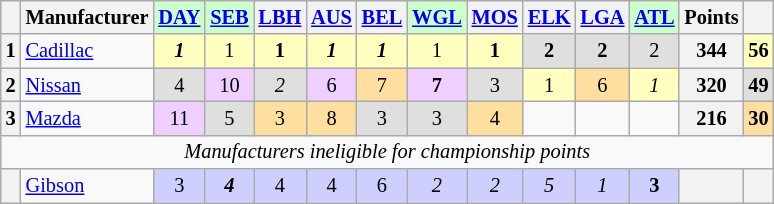<table class="wikitable" style="font-size:85%; text-align:center">
<tr style="background:#f9f9f9; vertical-align:top;">
<th valign=middle></th>
<th valign=middle>Manufacturer</th>
<td style="background:#ccffcc;"><strong><a href='#'>DAY</a></strong></td>
<td style="background:#ccffcc;"><strong><a href='#'>SEB</a></strong></td>
<th><a href='#'>LBH</a></th>
<th><a href='#'>AUS</a></th>
<th><a href='#'>BEL</a></th>
<td style="background:#ccffcc;"><strong><a href='#'>WGL</a></strong></td>
<th><a href='#'>MOS</a></th>
<th><a href='#'>ELK</a></th>
<th><a href='#'>LGA</a></th>
<td style="background:#ccffcc;"><strong><a href='#'>ATL</a></strong></td>
<th valign=middle>Points</th>
<th valign=middle></th>
</tr>
<tr>
<th>1</th>
<td align=left><a href='#'>Cadillac</a></td>
<td style="background:#ffffbf;"><strong><em>1</em></strong></td>
<td style="background:#ffffbf;">1</td>
<td style="background:#ffffbf;"><strong>1</strong></td>
<td style="background:#ffffbf;"><strong><em>1</em></strong></td>
<td style="background:#ffffbf;"><strong><em>1</em></strong></td>
<td style="background:#ffffbf;">1</td>
<td style="background:#ffffbf;"><strong>1</strong></td>
<td style="background:#dfdfdf;"><strong>2</strong></td>
<td style="background:#dfdfdf;"><strong>2</strong></td>
<td style="background:#dfdfdf;">2</td>
<th>344</th>
<th style="background:#ffffbf;">56</th>
</tr>
<tr>
<th>2</th>
<td align=left><a href='#'>Nissan</a></td>
<td style="background:#dfdfdf;">4</td>
<td style="background:#efcfff;">10</td>
<td style="background:#dfdfdf;"><em>2</em></td>
<td style="background:#efcfff;">6</td>
<td style="background:#ffdf9f;">7</td>
<td style="background:#efcfff;"><strong>7</strong></td>
<td style="background:#dfdfdf;">3</td>
<td style="background:#ffffbf;">1</td>
<td style="background:#ffdf9f;">6</td>
<td style="background:#ffffbf;"><em>1</em></td>
<th>320</th>
<th style="background:#dfdfdf;">49</th>
</tr>
<tr>
<th>3</th>
<td align=left><a href='#'>Mazda</a></td>
<td style="background:#efcfff;">11</td>
<td style="background:#dfdfdf;">5</td>
<td style="background:#ffdf9f;">3</td>
<td style="background:#ffdf9f;">8</td>
<td style="background:#dfdfdf;">3</td>
<td style="background:#dfdfdf;">3</td>
<td style="background:#ffdf9f;">4</td>
<td></td>
<td></td>
<td></td>
<th>216</th>
<th style="background:#ffdf9f;">30</th>
</tr>
<tr>
<td colspan=14><em>Manufacturers ineligible for championship points</em></td>
</tr>
<tr>
<th></th>
<td align=left><a href='#'>Gibson</a></td>
<td style="background:#cfcfff;">3</td>
<td style="background:#cfcfff;"><strong><em>4</em></strong></td>
<td style="background:#cfcfff;">4</td>
<td style="background:#cfcfff;">4</td>
<td style="background:#cfcfff;">6</td>
<td style="background:#cfcfff;"><em>2</em></td>
<td style="background:#cfcfff;"><em>2</em></td>
<td style="background:#cfcfff;"><em>5</em></td>
<td style="background:#cfcfff;"><em>1</em></td>
<td style="background:#cfcfff;"><strong>3</strong></td>
<th></th>
<th></th>
</tr>
</table>
